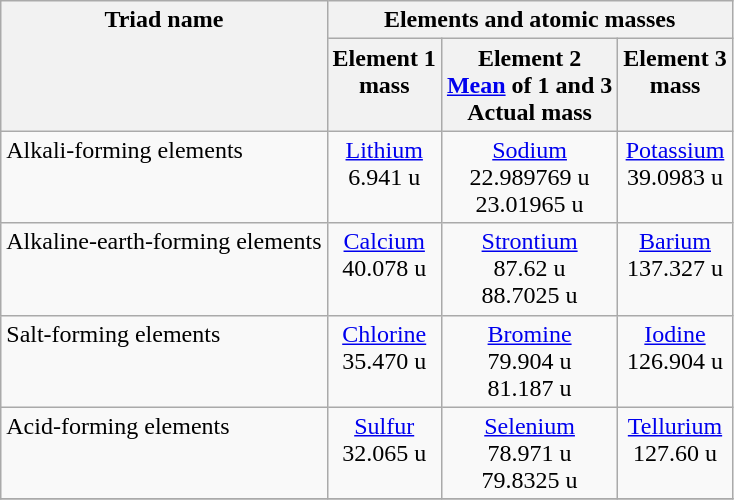<table class=wikitable>
<tr valign="top">
<th rowspan=2>Triad name</th>
<th colspan=3>Elements and atomic masses</th>
</tr>
<tr valign="top">
<th style=white-space:nowrap>Element 1<br>mass</th>
<th style=white-space:nowrap>Element 2<br><a href='#'>Mean</a> of 1 and 3<br>Actual mass</th>
<th style=white-space:nowrap>Element 3<br>mass</th>
</tr>
<tr valign="top">
<td>Alkali-forming elements</td>
<td align="center"><a href='#'>Lithium</a><br>6.941 u</td>
<td align="center"><a href='#'>Sodium</a><br>22.989769 u<br>23.01965 u</td>
<td align="center"><a href='#'>Potassium</a><br>39.0983 u</td>
</tr>
<tr valign="top">
<td>Alkaline-earth-forming elements<br></td>
<td align="center"><a href='#'>Calcium</a><br>40.078 u</td>
<td align="center"><a href='#'>Strontium</a><br>87.62 u<br>88.7025 u</td>
<td align="center"><a href='#'>Barium</a><br>137.327 u</td>
</tr>
<tr valign="top">
<td>Salt-forming elements</td>
<td align="center"><a href='#'>Chlorine</a><br>35.470 u</td>
<td align="center"><a href='#'>Bromine</a><br>79.904 u<br>81.187 u</td>
<td align="center"><a href='#'>Iodine</a><br>126.904 u</td>
</tr>
<tr valign="top">
<td>Acid-forming elements</td>
<td align="center"><a href='#'>Sulfur</a><br>32.065 u</td>
<td align="center"><a href='#'>Selenium</a><br>78.971 u<br>79.8325 u</td>
<td align="center"><a href='#'>Tellurium</a><br>127.60 u</td>
</tr>
<tr>
</tr>
</table>
